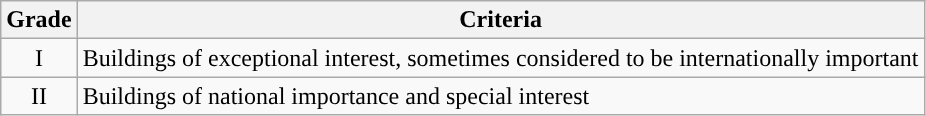<table class="wikitable">
<tr>
<th>Grade</th>
<th>Criteria</th>
</tr>
<tr>
<td align="center" >I</td>
<td>Buildings of exceptional interest, sometimes considered to be internationally important</td>
</tr>
<tr>
<td align="center" >II</td>
<td>Buildings of national importance and special interest</td>
</tr>
</table>
